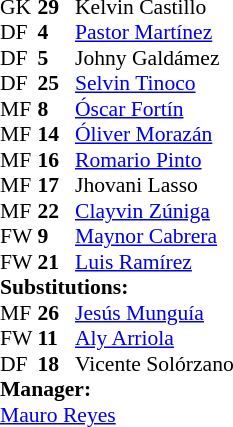<table style = "font-size: 90%" cellspacing = "0" cellpadding = "0">
<tr>
<td colspan = 4></td>
</tr>
<tr>
<th style="width:25px;"></th>
<th style="width:25px;"></th>
</tr>
<tr>
<td>GK</td>
<td><strong>29</strong></td>
<td> Kelvin Castillo</td>
</tr>
<tr>
<td>DF</td>
<td><strong>4</strong></td>
<td> <a href='#'>Pastor Martínez</a></td>
</tr>
<tr>
<td>DF</td>
<td><strong>5</strong></td>
<td> Johny Galdámez</td>
</tr>
<tr>
<td>DF</td>
<td><strong>25</strong></td>
<td> <a href='#'>Selvin Tinoco</a></td>
</tr>
<tr>
<td>MF</td>
<td><strong>8</strong></td>
<td> <a href='#'>Óscar Fortín</a></td>
</tr>
<tr>
<td>MF</td>
<td><strong>14</strong></td>
<td> <a href='#'>Óliver Morazán</a></td>
</tr>
<tr>
<td>MF</td>
<td><strong>16</strong></td>
<td> <a href='#'>Romario Pinto</a></td>
<td></td>
<td></td>
</tr>
<tr>
<td>MF</td>
<td><strong>17</strong></td>
<td> Jhovani Lasso</td>
<td></td>
<td></td>
</tr>
<tr>
<td>MF</td>
<td><strong>22</strong></td>
<td> <a href='#'>Clayvin Zúniga</a></td>
<td></td>
<td></td>
</tr>
<tr>
<td>FW</td>
<td><strong>9</strong></td>
<td> <a href='#'>Maynor Cabrera</a></td>
</tr>
<tr>
<td>FW</td>
<td><strong>21</strong></td>
<td> <a href='#'>Luis Ramírez</a></td>
<td></td>
<td></td>
</tr>
<tr>
<td colspan = 3><strong>Substitutions:</strong></td>
</tr>
<tr>
<td>MF</td>
<td><strong>26</strong></td>
<td> <a href='#'>Jesús Munguía</a></td>
<td></td>
<td></td>
</tr>
<tr>
<td>FW</td>
<td><strong>11</strong></td>
<td> <a href='#'>Aly Arriola</a></td>
<td></td>
<td></td>
</tr>
<tr>
<td>DF</td>
<td><strong>18</strong></td>
<td> Vicente Solórzano</td>
<td></td>
<td></td>
</tr>
<tr>
<td colspan = 3><strong>Manager:</strong></td>
</tr>
<tr>
<td colspan = 3> <a href='#'>Mauro Reyes</a></td>
</tr>
</table>
